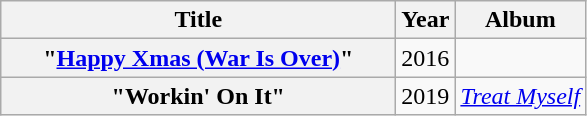<table class="wikitable plainrowheaders" style="text-align:center;">
<tr>
<th scope="col"  style="width: 16em">Title</th>
<th scope="col">Year</th>
<th scope="col">Album</th>
</tr>
<tr>
<th scope="row">"<a href='#'>Happy Xmas (War Is Over)</a>"<br></th>
<td>2016</td>
<td></td>
</tr>
<tr>
<th scope="row">"Workin' On It"<br></th>
<td>2019</td>
<td><em><a href='#'>Treat Myself</a></em></td>
</tr>
</table>
